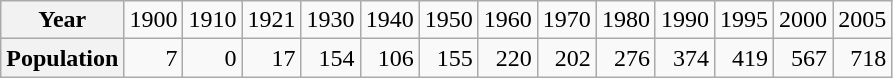<table class="wikitable" style="text-align:right;">
<tr>
<th>Year</th>
<td>1900</td>
<td>1910</td>
<td>1921</td>
<td>1930</td>
<td>1940</td>
<td>1950</td>
<td>1960</td>
<td>1970</td>
<td>1980</td>
<td>1990</td>
<td>1995</td>
<td>2000</td>
<td>2005</td>
</tr>
<tr>
<th>Population</th>
<td>7</td>
<td>0</td>
<td>17</td>
<td>154</td>
<td>106</td>
<td>155</td>
<td>220</td>
<td>202</td>
<td>276</td>
<td>374</td>
<td>419</td>
<td>567</td>
<td>718</td>
</tr>
</table>
